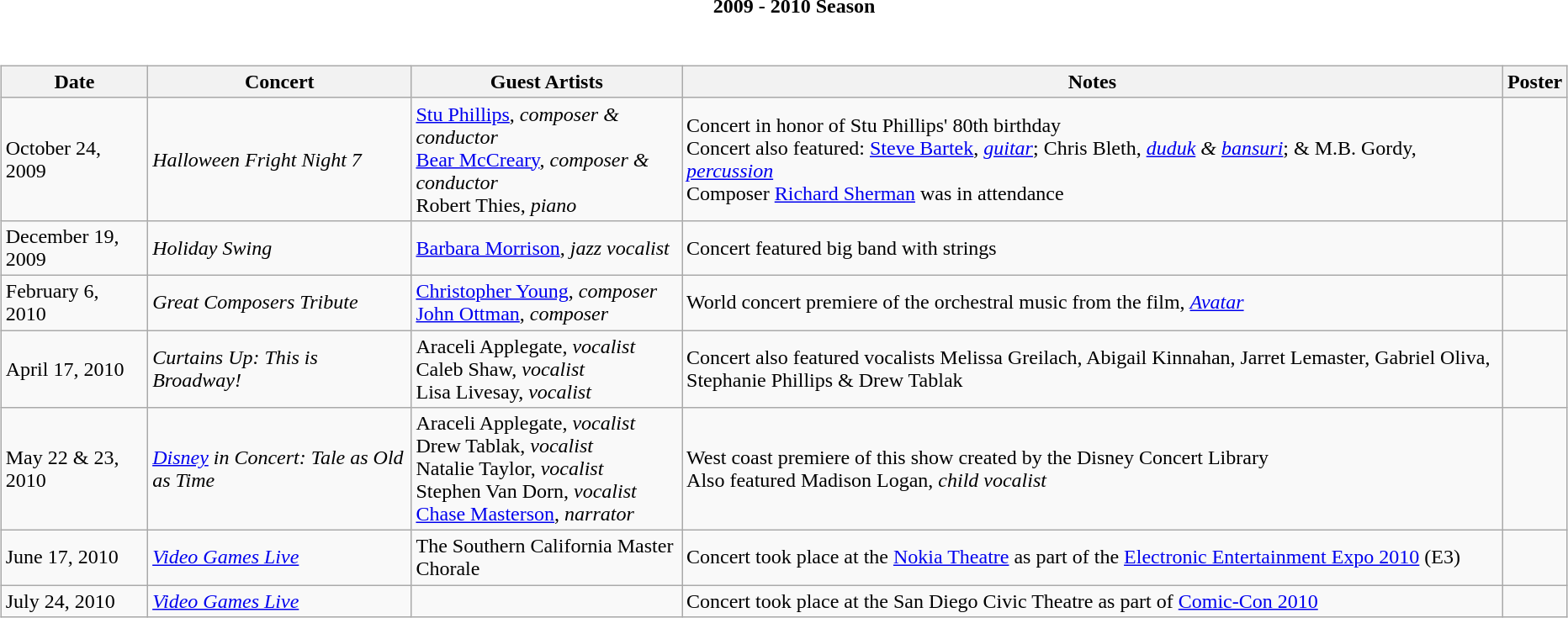<table class="collapsible collapsed">
<tr>
<th><span>2009 - 2010 Season</span></th>
</tr>
<tr>
<td><br><table class="wikitable">
<tr>
<th>Date</th>
<th>Concert</th>
<th>Guest Artists</th>
<th>Notes</th>
<th>Poster</th>
</tr>
<tr>
<td>October 24, 2009 </td>
<td><em>Halloween Fright Night 7</em></td>
<td><a href='#'>Stu Phillips</a>, <em>composer & conductor</em><br> <a href='#'>Bear McCreary</a>, <em>composer & conductor</em><br> Robert Thies, <em>piano</em></td>
<td>Concert in honor of Stu Phillips' 80th birthday<br>Concert also featured: <a href='#'>Steve Bartek</a>, <em><a href='#'>guitar</a></em>; Chris Bleth, <em><a href='#'>duduk</a> & <a href='#'>bansuri</a></em>; & M.B. Gordy, <em><a href='#'>percussion</a></em><br> Composer <a href='#'>Richard Sherman</a> was in attendance</td>
<td></td>
</tr>
<tr>
<td>December 19, 2009</td>
<td><em>Holiday Swing</em></td>
<td><a href='#'>Barbara Morrison</a>, <em>jazz vocalist</em></td>
<td>Concert featured big band with strings</td>
<td></td>
</tr>
<tr>
<td>February 6, 2010</td>
<td><em>Great Composers Tribute</em></td>
<td><a href='#'>Christopher Young</a>, <em>composer</em> <br><a href='#'>John Ottman</a>, <em>composer</em></td>
<td>World concert premiere of the orchestral music from the film, <em><a href='#'>Avatar</a></em></td>
<td></td>
</tr>
<tr>
<td>April 17, 2010</td>
<td><em>Curtains Up:  This is Broadway!</em></td>
<td>Araceli Applegate, <em>vocalist</em><br>Caleb Shaw, <em>vocalist</em><br>Lisa Livesay, <em>vocalist</em><br></td>
<td>Concert also featured vocalists Melissa Greilach, Abigail Kinnahan, Jarret Lemaster, Gabriel Oliva, Stephanie Phillips & Drew Tablak</td>
<td></td>
</tr>
<tr>
<td>May 22 & 23, 2010</td>
<td><em><a href='#'>Disney</a> in Concert: Tale as Old as Time</em></td>
<td>Araceli Applegate, <em>vocalist</em> <br> Drew Tablak, <em>vocalist</em><br>Natalie Taylor, <em>vocalist</em><br>Stephen Van Dorn, <em>vocalist</em><br><a href='#'>Chase Masterson</a>, <em>narrator</em></td>
<td>West coast premiere of this show created by the Disney Concert Library<br> Also featured Madison Logan, <em>child vocalist</em></td>
<td></td>
</tr>
<tr>
<td>June 17, 2010</td>
<td><em><a href='#'>Video Games Live</a></em></td>
<td>The Southern California Master Chorale</td>
<td>Concert took place at the <a href='#'>Nokia Theatre</a> as part of the <a href='#'>Electronic Entertainment Expo 2010</a> (E3)</td>
<td></td>
</tr>
<tr>
<td>July 24, 2010</td>
<td><em><a href='#'>Video Games Live</a></em></td>
<td></td>
<td>Concert took place at the San Diego Civic Theatre as part of <a href='#'>Comic-Con 2010</a></td>
<td></td>
</tr>
</table>
</td>
</tr>
</table>
